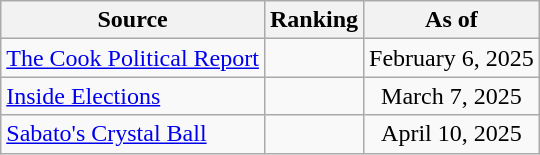<table class="wikitable" style="text-align:center">
<tr>
<th>Source</th>
<th>Ranking</th>
<th>As of</th>
</tr>
<tr>
<td align=left><a href='#'>The Cook Political Report</a></td>
<td></td>
<td>February 6, 2025</td>
</tr>
<tr>
<td align=left><a href='#'>Inside Elections</a></td>
<td></td>
<td>March 7, 2025</td>
</tr>
<tr>
<td align=left><a href='#'>Sabato's Crystal Ball</a></td>
<td></td>
<td>April 10, 2025</td>
</tr>
</table>
